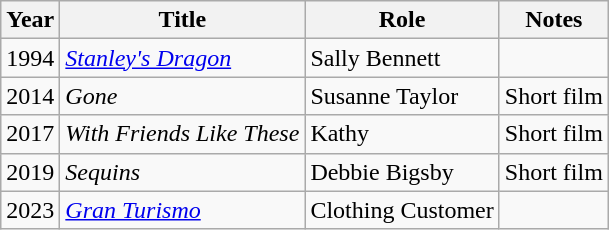<table class="wikitable sortable">
<tr>
<th>Year</th>
<th>Title</th>
<th>Role</th>
<th class="unsortable">Notes</th>
</tr>
<tr>
<td>1994</td>
<td><em><a href='#'>Stanley's Dragon</a></em></td>
<td>Sally Bennett</td>
<td></td>
</tr>
<tr>
<td>2014</td>
<td><em>Gone</em></td>
<td>Susanne Taylor</td>
<td>Short film</td>
</tr>
<tr>
<td>2017</td>
<td><em>With Friends Like These</em></td>
<td>Kathy</td>
<td>Short film</td>
</tr>
<tr>
<td>2019</td>
<td><em>Sequins</em></td>
<td>Debbie Bigsby</td>
<td>Short film</td>
</tr>
<tr>
<td>2023</td>
<td><em><a href='#'>Gran Turismo</a></em></td>
<td>Clothing Customer</td>
<td></td>
</tr>
</table>
